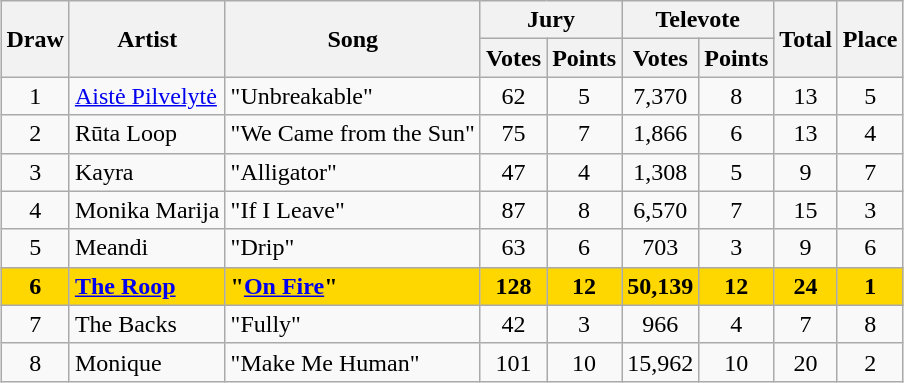<table class="sortable wikitable" style="margin: 1em auto 1em auto; text-align:center">
<tr>
<th rowspan="2">Draw</th>
<th rowspan="2">Artist</th>
<th rowspan="2">Song</th>
<th colspan="2">Jury</th>
<th colspan="2">Televote</th>
<th rowspan="2">Total</th>
<th rowspan="2">Place</th>
</tr>
<tr>
<th>Votes</th>
<th>Points</th>
<th>Votes</th>
<th>Points</th>
</tr>
<tr>
<td>1</td>
<td align="left"><a href='#'>Aistė Pilvelytė</a></td>
<td align="left">"Unbreakable"</td>
<td>62</td>
<td>5</td>
<td>7,370</td>
<td>8</td>
<td>13</td>
<td>5</td>
</tr>
<tr>
<td>2</td>
<td align="left">Rūta Loop</td>
<td align="left">"We Came from the Sun"</td>
<td>75</td>
<td>7</td>
<td>1,866</td>
<td>6</td>
<td>13</td>
<td>4</td>
</tr>
<tr>
<td>3</td>
<td align="left">Kayra</td>
<td align="left">"Alligator"</td>
<td>47</td>
<td>4</td>
<td>1,308</td>
<td>5</td>
<td>9</td>
<td>7</td>
</tr>
<tr>
<td>4</td>
<td align="left">Monika Marija</td>
<td align="left">"If I Leave"</td>
<td>87</td>
<td>8</td>
<td>6,570</td>
<td>7</td>
<td>15</td>
<td>3</td>
</tr>
<tr>
<td>5</td>
<td align="left">Meandi</td>
<td align="left">"Drip"</td>
<td>63</td>
<td>6</td>
<td>703</td>
<td>3</td>
<td>9</td>
<td>6</td>
</tr>
<tr style="background:gold; font-weight:bold;">
<td>6</td>
<td align="left" data-sort-value="Roop, The"><a href='#'>The Roop</a></td>
<td align="left">"<a href='#'>On Fire</a>"</td>
<td>128</td>
<td>12</td>
<td>50,139</td>
<td>12</td>
<td>24</td>
<td>1</td>
</tr>
<tr>
<td>7</td>
<td align="left" data-sort-value="Backs, The">The Backs</td>
<td align="left">"Fully"</td>
<td>42</td>
<td>3</td>
<td>966</td>
<td>4</td>
<td>7</td>
<td>8</td>
</tr>
<tr>
<td>8</td>
<td align="left">Monique</td>
<td align="left">"Make Me Human"</td>
<td>101</td>
<td>10</td>
<td>15,962</td>
<td>10</td>
<td>20</td>
<td>2</td>
</tr>
</table>
